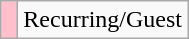<table class="wikitable">
<tr>
<td style="background: pink"> </td>
<td>Recurring/Guest</td>
</tr>
</table>
